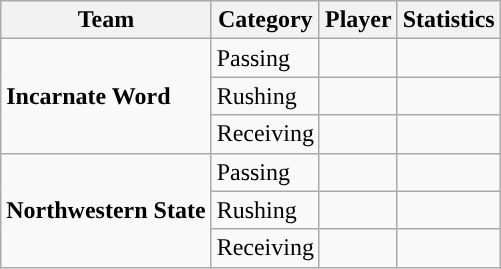<table class="wikitable" style="float: left;">
<tr>
<th>Team</th>
<th>Category</th>
<th>Player</th>
<th>Statistics</th>
</tr>
<tr>
<td rowspan=3><strong>Incarnate Word</strong></td>
<td>Passing</td>
<td> </td>
<td> </td>
</tr>
<tr>
<td>Rushing</td>
<td> </td>
<td> </td>
</tr>
<tr>
<td>Receiving</td>
<td> </td>
<td> </td>
</tr>
<tr>
<td rowspan=3><strong>Northwestern State</strong></td>
<td>Passing</td>
<td> </td>
<td> </td>
</tr>
<tr>
<td>Rushing</td>
<td> </td>
<td> </td>
</tr>
<tr>
<td>Receiving</td>
<td> </td>
<td> </td>
</tr>
</table>
